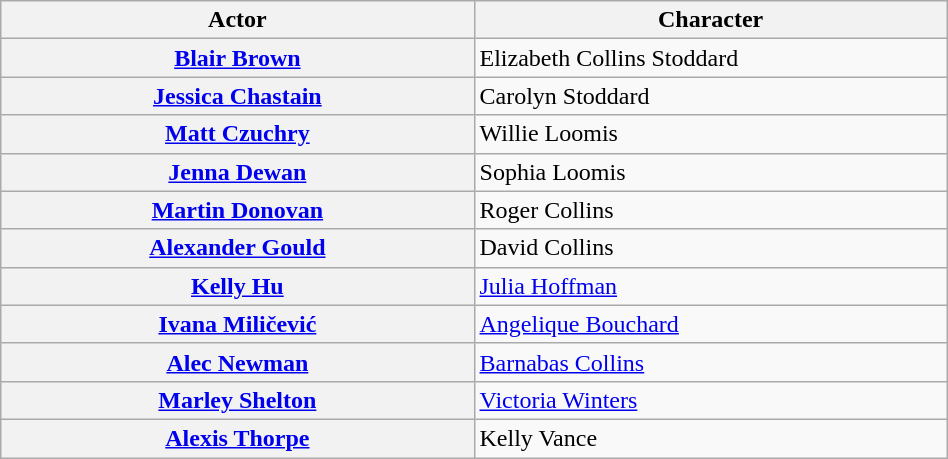<table class="wikitable plainrowheaders sortable" style="width:50%;">
<tr>
<th style="width:20%;">Actor</th>
<th style="width:20%;">Character</th>
</tr>
<tr>
<th scope="row"><a href='#'>Blair Brown</a></th>
<td>Elizabeth Collins Stoddard</td>
</tr>
<tr>
<th scope="row"><a href='#'>Jessica Chastain</a></th>
<td>Carolyn Stoddard</td>
</tr>
<tr>
<th scope="row"><a href='#'>Matt Czuchry</a></th>
<td>Willie Loomis</td>
</tr>
<tr>
<th scope="row"><a href='#'>Jenna Dewan</a></th>
<td>Sophia Loomis</td>
</tr>
<tr>
<th scope="row"><a href='#'>Martin Donovan</a></th>
<td>Roger Collins</td>
</tr>
<tr>
<th scope="row"><a href='#'>Alexander Gould</a></th>
<td>David Collins</td>
</tr>
<tr>
<th scope="row"><a href='#'>Kelly Hu</a></th>
<td><a href='#'>Julia Hoffman</a></td>
</tr>
<tr>
<th scope="row"><a href='#'>Ivana Miličević</a></th>
<td><a href='#'>Angelique Bouchard</a></td>
</tr>
<tr>
<th scope="row"><a href='#'>Alec Newman</a></th>
<td><a href='#'>Barnabas Collins</a></td>
</tr>
<tr>
<th scope="row"><a href='#'>Marley Shelton</a></th>
<td><a href='#'>Victoria Winters</a></td>
</tr>
<tr>
<th scope="row"><a href='#'>Alexis Thorpe</a></th>
<td>Kelly Vance</td>
</tr>
</table>
